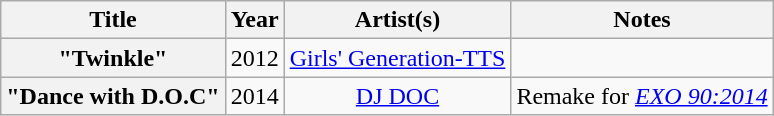<table class="wikitable plainrowheaders" style="text-align:center;">
<tr>
<th>Title</th>
<th>Year</th>
<th>Artist(s)</th>
<th>Notes</th>
</tr>
<tr>
<th scope="row">"Twinkle"</th>
<td>2012</td>
<td><a href='#'>Girls' Generation-TTS</a></td>
<td></td>
</tr>
<tr>
<th scope="row">"Dance with D.O.C"</th>
<td>2014</td>
<td><a href='#'>DJ DOC</a></td>
<td>Remake for <em><a href='#'>EXO 90:2014</a></em></td>
</tr>
</table>
